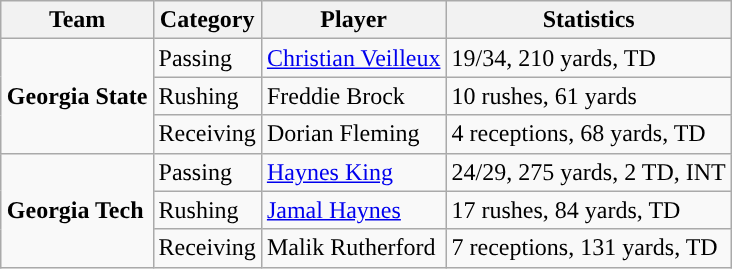<table class="wikitable" style="float: right;">
<tr>
<th>Team</th>
<th>Category</th>
<th>Player</th>
<th>Statistics</th>
</tr>
<tr>
<td rowspan=3><strong>Georgia State</strong></td>
<td>Passing</td>
<td><a href='#'>Christian Veilleux</a></td>
<td>19/34, 210 yards, TD</td>
</tr>
<tr>
<td>Rushing</td>
<td>Freddie Brock</td>
<td>10 rushes, 61 yards</td>
</tr>
<tr>
<td>Receiving</td>
<td>Dorian Fleming</td>
<td>4 receptions, 68 yards, TD</td>
</tr>
<tr>
<td rowspan=3><strong>Georgia Tech</strong></td>
<td>Passing</td>
<td><a href='#'>Haynes King</a></td>
<td>24/29, 275 yards, 2 TD, INT</td>
</tr>
<tr>
<td>Rushing</td>
<td><a href='#'>Jamal Haynes</a></td>
<td>17 rushes, 84 yards, TD</td>
</tr>
<tr>
<td>Receiving</td>
<td>Malik Rutherford</td>
<td>7 receptions, 131 yards, TD</td>
</tr>
</table>
